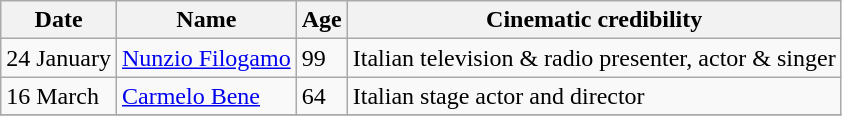<table class="wikitable">
<tr ">
<th>Date</th>
<th>Name</th>
<th>Age</th>
<th>Cinematic credibility</th>
</tr>
<tr>
<td>24 January</td>
<td><a href='#'>Nunzio Filogamo</a></td>
<td>99</td>
<td>Italian television & radio presenter, actor & singer</td>
</tr>
<tr>
<td>16 March</td>
<td><a href='#'>Carmelo Bene</a></td>
<td>64</td>
<td>Italian stage actor and director</td>
</tr>
<tr>
</tr>
</table>
